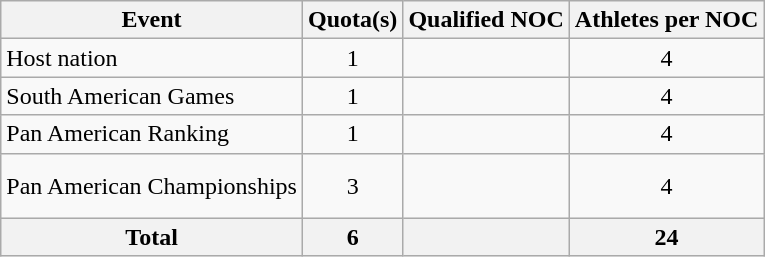<table class="wikitable">
<tr>
<th>Event</th>
<th>Quota(s)</th>
<th>Qualified NOC</th>
<th>Athletes per NOC</th>
</tr>
<tr>
<td>Host nation</td>
<td style="text-align:center;">1</td>
<td></td>
<td align=center>4</td>
</tr>
<tr>
<td>South American Games</td>
<td style="text-align:center;">1</td>
<td></td>
<td align=center>4</td>
</tr>
<tr>
<td>Pan American Ranking</td>
<td style="text-align:center;">1</td>
<td></td>
<td align=center>4</td>
</tr>
<tr>
<td>Pan American Championships</td>
<td style="text-align:center;">3</td>
<td><br><br></td>
<td align=center>4</td>
</tr>
<tr>
<th>Total</th>
<th>6</th>
<th></th>
<th>24</th>
</tr>
</table>
